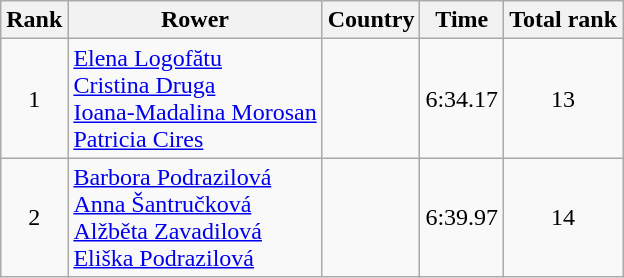<table class="wikitable" style="text-align:center">
<tr>
<th>Rank</th>
<th>Rower</th>
<th>Country</th>
<th>Time</th>
<th>Total rank</th>
</tr>
<tr>
<td>1</td>
<td align="left"><a href='#'>Elena Logofătu</a><br><a href='#'>Cristina Druga</a><br><a href='#'>Ioana-Madalina Morosan</a><br><a href='#'>Patricia Cires</a></td>
<td align="left"></td>
<td>6:34.17</td>
<td>13</td>
</tr>
<tr>
<td>2</td>
<td align="left"><a href='#'>Barbora Podrazilová</a><br><a href='#'>Anna Šantručková</a><br><a href='#'>Alžběta Zavadilová</a><br><a href='#'>Eliška Podrazilová</a></td>
<td align="left"></td>
<td>6:39.97</td>
<td>14</td>
</tr>
</table>
